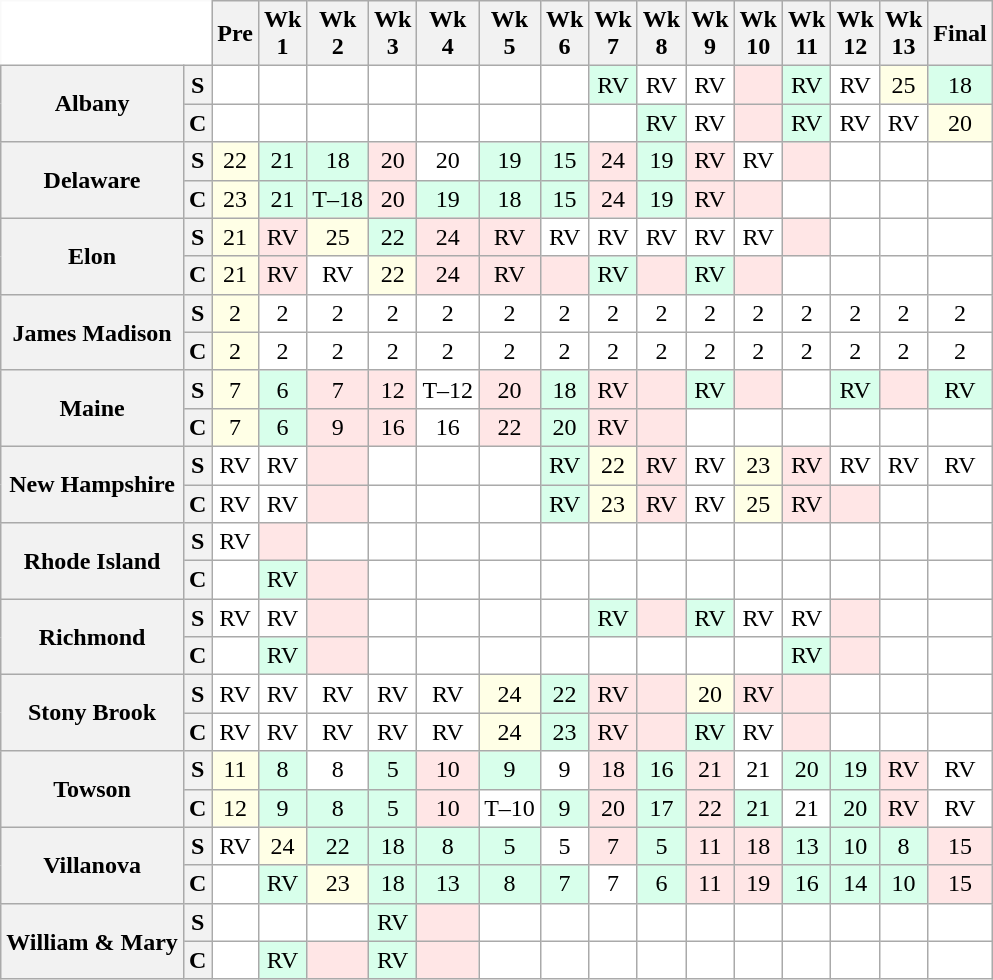<table class="wikitable" style="white-space:nowrap;">
<tr>
<th colspan=2 style="background:white; border-top-style:hidden; border-left-style:hidden;"> </th>
<th>Pre</th>
<th>Wk<br>1</th>
<th>Wk<br>2</th>
<th>Wk<br>3</th>
<th>Wk<br>4</th>
<th>Wk<br>5</th>
<th>Wk<br>6</th>
<th>Wk<br>7</th>
<th>Wk<br>8</th>
<th>Wk<br>9</th>
<th>Wk<br>10</th>
<th>Wk<br>11</th>
<th>Wk<br>12</th>
<th>Wk<br>13</th>
<th>Final</th>
</tr>
<tr style="text-align:center;">
<th rowspan=2 style=>Albany</th>
<th>S</th>
<td style="background:#FFF;"></td>
<td style="background:#FFF;"></td>
<td style="background:#FFF;"></td>
<td style="background:#FFF;"></td>
<td style="background:#FFF;"></td>
<td style="background:#FFF;"></td>
<td style="background:#FFF;"></td>
<td style="background:#D8FFEB;">RV</td>
<td style="background:#FFF;">RV</td>
<td style="background:#FFF;">RV</td>
<td style="background:#FFE6E6;"></td>
<td style="background:#D8FFEB;">RV</td>
<td style="background:#FFF;">RV</td>
<td style="background:#FFFFE6;">25</td>
<td style="background:#D8FFEB;">18</td>
</tr>
<tr style="text-align:center;">
<th>C</th>
<td style="background:#FFF;"></td>
<td style="background:#FFF;"></td>
<td style="background:#FFF;"></td>
<td style="background:#FFF;"></td>
<td style="background:#FFF;"></td>
<td style="background:#FFF;"></td>
<td style="background:#FFF;"></td>
<td style="background:#FFF;"></td>
<td style="background:#D8FFEB;">RV</td>
<td style="background:#FFF;">RV</td>
<td style="background:#FFE6E6;"></td>
<td style="background:#D8FFEB;">RV</td>
<td style="background:#FFF;">RV</td>
<td style="background:#FFF;">RV</td>
<td style="background:#FFFFE6;">20</td>
</tr>
<tr style="text-align:center;">
<th rowspan=2 style=>Delaware</th>
<th>S</th>
<td style="background:#FFFFE6;">22</td>
<td style="background:#D8FFEB;">21</td>
<td style="background:#D8FFEB;">18</td>
<td style="background:#FFE6E6;">20</td>
<td style="background:#FFF;">20</td>
<td style="background:#D8FFEB;">19</td>
<td style="background:#D8FFEB;">15</td>
<td style="background:#FFE6E6;">24</td>
<td style="background:#D8FFEB;">19</td>
<td style="background:#FFE6E6;">RV</td>
<td style="background:#FFF;">RV</td>
<td style="background:#FFE6E6;"></td>
<td style="background:#FFF;"></td>
<td style="background:#FFF;"></td>
<td style="background:#FFF;"></td>
</tr>
<tr style="text-align:center;">
<th>C</th>
<td style="background:#FFFFE6;">23</td>
<td style="background:#D8FFEB;">21</td>
<td style="background:#D8FFEB;">T–18</td>
<td style="background:#FFE6E6;">20</td>
<td style="background:#D8FFEB;">19</td>
<td style="background:#D8FFEB;">18</td>
<td style="background:#D8FFEB;">15</td>
<td style="background:#FFE6E6;">24</td>
<td style="background:#D8FFEB;">19</td>
<td style="background:#FFE6E6;">RV</td>
<td style="background:#FFE6E6;"></td>
<td style="background:#FFF;"></td>
<td style="background:#FFF;"></td>
<td style="background:#FFF;"></td>
<td style="background:#FFF;"></td>
</tr>
<tr style="text-align:center;">
<th rowspan=2 style=>Elon</th>
<th>S</th>
<td style="background:#FFFFE6;">21</td>
<td style="background:#FFE6E6;">RV</td>
<td style="background:#FFFFE6;">25</td>
<td style="background:#D8FFEB;">22</td>
<td style="background:#FFE6E6;">24</td>
<td style="background:#FFE6E6;">RV</td>
<td style="background:#FFF;">RV</td>
<td style="background:#FFF;">RV</td>
<td style="background:#FFF;">RV</td>
<td style="background:#FFF;">RV</td>
<td style="background:#FFF;">RV</td>
<td style="background:#FFE6E6;"></td>
<td style="background:#FFF;"></td>
<td style="background:#FFF;"></td>
<td style="background:#FFF;"></td>
</tr>
<tr style="text-align:center;">
<th>C</th>
<td style="background:#FFFFE6;">21</td>
<td style="background:#FFE6E6;">RV</td>
<td style="background:#FFF;">RV</td>
<td style="background:#FFFFE6;">22</td>
<td style="background:#FFE6E6;">24</td>
<td style="background:#FFE6E6;">RV</td>
<td style="background:#FFE6E6;"></td>
<td style="background:#D8FFEB;">RV</td>
<td style="background:#FFE6E6;"></td>
<td style="background:#D8FFEB;">RV</td>
<td style="background:#FFE6E6;"></td>
<td style="background:#FFF;"></td>
<td style="background:#FFF;"></td>
<td style="background:#FFF;"></td>
<td style="background:#FFF;"></td>
</tr>
<tr style="text-align:center;">
<th rowspan=2 style=>James Madison</th>
<th>S</th>
<td style="background:#FFFFE6;">2</td>
<td style="background:#FFF;">2</td>
<td style="background:#FFF;">2</td>
<td style="background:#FFF;">2</td>
<td style="background:#FFF;">2</td>
<td style="background:#FFF;">2</td>
<td style="background:#FFF;">2</td>
<td style="background:#FFF;">2</td>
<td style="background:#FFF;">2</td>
<td style="background:#FFF;">2</td>
<td style="background:#FFF;">2</td>
<td style="background:#FFF;">2</td>
<td style="background:#FFF;">2</td>
<td style="background:#FFF;">2</td>
<td style="background:#FFF;">2</td>
</tr>
<tr style="text-align:center;">
<th>C</th>
<td style="background:#FFFFE6;">2</td>
<td style="background:#FFF;">2</td>
<td style="background:#FFF;">2</td>
<td style="background:#FFF;">2</td>
<td style="background:#FFF;">2</td>
<td style="background:#FFF;">2</td>
<td style="background:#FFF;">2</td>
<td style="background:#FFF;">2</td>
<td style="background:#FFF;">2</td>
<td style="background:#FFF;">2</td>
<td style="background:#FFF;">2</td>
<td style="background:#FFF;">2</td>
<td style="background:#FFF;">2</td>
<td style="background:#FFF;">2</td>
<td style="background:#FFF;">2</td>
</tr>
<tr style="text-align:center;">
<th rowspan=2 style=>Maine</th>
<th>S</th>
<td style="background:#FFFFE6;">7</td>
<td style="background:#D8FFEB;">6</td>
<td style="background:#FFE6E6;">7</td>
<td style="background:#FFE6E6;">12</td>
<td style="background:#FFF;">T–12</td>
<td style="background:#FFE6E6;">20</td>
<td style="background:#D8FFEB;">18</td>
<td style="background:#FFE6E6;">RV</td>
<td style="background:#FFE6E6;"></td>
<td style="background:#D8FFEB;">RV</td>
<td style="background:#FFE6E6;"></td>
<td style="background:#FFF;"></td>
<td style="background:#D8FFEB;">RV</td>
<td style="background:#FFE6E6;"></td>
<td style="background:#D8FFEB;">RV</td>
</tr>
<tr style="text-align:center;">
<th>C</th>
<td style="background:#FFFFE6;">7</td>
<td style="background:#D8FFEB;">6</td>
<td style="background:#FFE6E6;">9</td>
<td style="background:#FFE6E6;">16</td>
<td style="background:#FFF;">16</td>
<td style="background:#FFE6E6;">22</td>
<td style="background:#D8FFEB;">20</td>
<td style="background:#FFE6E6;">RV</td>
<td style="background:#FFE6E6;"></td>
<td style="background:#FFF;"></td>
<td style="background:#FFF;"></td>
<td style="background:#FFF;"></td>
<td style="background:#FFF;"></td>
<td style="background:#FFF;"></td>
<td style="background:#FFF;"></td>
</tr>
<tr style="text-align:center;">
<th rowspan=2 style=>New Hampshire</th>
<th>S</th>
<td style="background:#FFF;">RV</td>
<td style="background:#FFF;">RV</td>
<td style="background:#FFE6E6;"></td>
<td style="background:#FFF;"></td>
<td style="background:#FFF;"></td>
<td style="background:#FFF;"></td>
<td style="background:#D8FFEB;">RV</td>
<td style="background:#FFFFE6;">22</td>
<td style="background:#FFE6E6;">RV</td>
<td style="background:#FFF;">RV</td>
<td style="background:#FFFFE6;">23</td>
<td style="background:#FFE6E6;">RV</td>
<td style="background:#FFF;">RV</td>
<td style="background:#FFF;">RV</td>
<td style="background:#FFF;">RV</td>
</tr>
<tr style="text-align:center;">
<th>C</th>
<td style="background:#FFF;">RV</td>
<td style="background:#FFF;">RV</td>
<td style="background:#FFE6E6;"></td>
<td style="background:#FFF;"></td>
<td style="background:#FFF;"></td>
<td style="background:#FFF;"></td>
<td style="background:#D8FFEB;">RV</td>
<td style="background:#FFFFE6;">23</td>
<td style="background:#FFE6E6;">RV</td>
<td style="background:#FFF;">RV</td>
<td style="background:#FFFFE6;">25</td>
<td style="background:#FFE6E6;">RV</td>
<td style="background:#FFE6E6;"></td>
<td style="background:#FFF;"></td>
<td style="background:#FFF;"></td>
</tr>
<tr style="text-align:center;">
<th rowspan=2 style=>Rhode Island</th>
<th>S</th>
<td style="background:#FFF;">RV</td>
<td style="background:#FFE6E6;"></td>
<td style="background:#FFF;"></td>
<td style="background:#FFF;"></td>
<td style="background:#FFF;"></td>
<td style="background:#FFF;"></td>
<td style="background:#FFF;"></td>
<td style="background:#FFF;"></td>
<td style="background:#FFF;"></td>
<td style="background:#FFF;"></td>
<td style="background:#FFF;"></td>
<td style="background:#FFF;"></td>
<td style="background:#FFF;"></td>
<td style="background:#FFF;"></td>
<td style="background:#FFF;"></td>
</tr>
<tr style="text-align:center;">
<th>C</th>
<td style="background:#FFF;"></td>
<td style="background:#D8FFEB;">RV</td>
<td style="background:#FFE6E6;"></td>
<td style="background:#FFF;"></td>
<td style="background:#FFF;"></td>
<td style="background:#FFF;"></td>
<td style="background:#FFF;"></td>
<td style="background:#FFF;"></td>
<td style="background:#FFF;"></td>
<td style="background:#FFF;"></td>
<td style="background:#FFF;"></td>
<td style="background:#FFF;"></td>
<td style="background:#FFF;"></td>
<td style="background:#FFF;"></td>
<td style="background:#FFF;"></td>
</tr>
<tr style="text-align:center;">
<th rowspan=2 style=>Richmond</th>
<th>S</th>
<td style="background:#FFF;">RV</td>
<td style="background:#FFF;">RV</td>
<td style="background:#FFE6E6;"></td>
<td style="background:#FFF;"></td>
<td style="background:#FFF;"></td>
<td style="background:#FFF;"></td>
<td style="background:#FFF;"></td>
<td style="background:#D8FFEB;">RV</td>
<td style="background:#FFE6E6;"></td>
<td style="background:#D8FFEB;">RV</td>
<td style="background:#FFF;">RV</td>
<td style="background:#FFF;">RV</td>
<td style="background:#FFE6E6;"></td>
<td style="background:#FFF;"></td>
<td style="background:#FFF;"></td>
</tr>
<tr style="text-align:center;">
<th>C</th>
<td style="background:#FFF;"></td>
<td style="background:#D8FFEB;">RV</td>
<td style="background:#FFE6E6;"></td>
<td style="background:#FFF;"></td>
<td style="background:#FFF;"></td>
<td style="background:#FFF;"></td>
<td style="background:#FFF;"></td>
<td style="background:#FFF;"></td>
<td style="background:#FFF;"></td>
<td style="background:#FFF;"></td>
<td style="background:#FFF;"></td>
<td style="background:#D8FFEB;">RV</td>
<td style="background:#FFE6E6;"></td>
<td style="background:#FFF;"></td>
<td style="background:#FFF;"></td>
</tr>
<tr style="text-align:center;">
<th rowspan=2 style=>Stony Brook</th>
<th>S</th>
<td style="background:#FFF;">RV</td>
<td style="background:#FFF;">RV</td>
<td style="background:#FFF;">RV</td>
<td style="background:#FFF;">RV</td>
<td style="background:#FFF;">RV</td>
<td style="background:#FFFFE6;">24</td>
<td style="background:#D8FFEB;">22</td>
<td style="background:#FFE6E6;">RV</td>
<td style="background:#FFE6E6;"></td>
<td style="background:#FFFFE6;">20</td>
<td style="background:#FFE6E6;">RV</td>
<td style="background:#FFE6E6;"></td>
<td style="background:#FFF;"></td>
<td style="background:#FFF;"></td>
<td style="background:#FFF;"></td>
</tr>
<tr style="text-align:center;">
<th>C</th>
<td style="background:#FFF;">RV</td>
<td style="background:#FFF;">RV</td>
<td style="background:#FFF;">RV</td>
<td style="background:#FFF;">RV</td>
<td style="background:#FFF;">RV</td>
<td style="background:#FFFFE6;">24</td>
<td style="background:#D8FFEB;">23</td>
<td style="background:#FFE6E6;">RV</td>
<td style="background:#FFE6E6;"></td>
<td style="background:#D8FFEB;">RV</td>
<td style="background:#FFF;">RV</td>
<td style="background:#FFE6E6;"></td>
<td style="background:#FFF;"></td>
<td style="background:#FFF;"></td>
<td style="background:#FFF;"></td>
</tr>
<tr style="text-align:center;">
<th rowspan=2 style=>Towson</th>
<th>S</th>
<td style="background:#FFFFE6;">11</td>
<td style="background:#D8FFEB;">8</td>
<td style="background:#FFF;">8</td>
<td style="background:#D8FFEB;">5</td>
<td style="background:#FFE6E6;">10</td>
<td style="background:#D8FFEB;">9</td>
<td style="background:#FFF;">9</td>
<td style="background:#FFE6E6;">18</td>
<td style="background:#D8FFEB;">16</td>
<td style="background:#FFE6E6;">21</td>
<td style="background:#FFF;">21</td>
<td style="background:#D8FFEB;">20</td>
<td style="background:#D8FFEB;">19</td>
<td style="background:#FFE6E6;">RV</td>
<td style="background:#FFF;">RV</td>
</tr>
<tr style="text-align:center;">
<th>C</th>
<td style="background:#FFFFE6;">12</td>
<td style="background:#D8FFEB;">9</td>
<td style="background:#D8FFEB;">8</td>
<td style="background:#D8FFEB;">5</td>
<td style="background:#FFE6E6;">10</td>
<td style="background:#FFF;">T–10</td>
<td style="background:#D8FFEB;">9</td>
<td style="background:#FFE6E6;">20</td>
<td style="background:#D8FFEB;">17</td>
<td style="background:#FFE6E6;">22</td>
<td style="background:#D8FFEB;">21</td>
<td style="background:#FFF;">21</td>
<td style="background:#D8FFEB;">20</td>
<td style="background:#FFE6E6;">RV</td>
<td style="background:#FFF;">RV</td>
</tr>
<tr style="text-align:center;">
<th rowspan=2 style=>Villanova</th>
<th>S</th>
<td style="background:#FFF;">RV</td>
<td style="background:#FFFFE6;">24</td>
<td style="background:#D8FFEB;">22</td>
<td style="background:#D8FFEB;">18</td>
<td style="background:#D8FFEB;">8</td>
<td style="background:#D8FFEB;">5</td>
<td style="background:#FFF;">5</td>
<td style="background:#FFE6E6;">7</td>
<td style="background:#D8FFEB;">5</td>
<td style="background:#FFE6E6;">11</td>
<td style="background:#FFE6E6;">18</td>
<td style="background:#D8FFEB;">13</td>
<td style="background:#D8FFEB;">10</td>
<td style="background:#D8FFEB;">8</td>
<td style="background:#FFE6E6;">15</td>
</tr>
<tr style="text-align:center;">
<th>C</th>
<td style="background:#FFF;"></td>
<td style="background:#D8FFEB;">RV</td>
<td style="background:#FFFFE6;">23</td>
<td style="background:#D8FFEB;">18</td>
<td style="background:#D8FFEB;">13</td>
<td style="background:#D8FFEB;">8</td>
<td style="background:#D8FFEB;">7</td>
<td style="background:#FFF;">7</td>
<td style="background:#D8FFEB;">6</td>
<td style="background:#FFE6E6;">11</td>
<td style="background:#FFE6E6;">19</td>
<td style="background:#D8FFEB;">16</td>
<td style="background:#D8FFEB;">14</td>
<td style="background:#D8FFEB;">10</td>
<td style="background:#FFE6E6;">15</td>
</tr>
<tr style="text-align:center;">
<th rowspan=2 style=>William & Mary</th>
<th>S</th>
<td style="background:#FFF;"></td>
<td style="background:#FFF;"></td>
<td style="background:#FFF;"></td>
<td style="background:#D8FFEB;">RV</td>
<td style="background:#FFE6E6;"></td>
<td style="background:#FFF;"></td>
<td style="background:#FFF;"></td>
<td style="background:#FFF;"></td>
<td style="background:#FFF;"></td>
<td style="background:#FFF;"></td>
<td style="background:#FFF;"></td>
<td style="background:#FFF;"></td>
<td style="background:#FFF;"></td>
<td style="background:#FFF;"></td>
<td style="background:#FFF;"></td>
</tr>
<tr style="text-align:center;">
<th>C</th>
<td style="background:#FFF;"></td>
<td style="background:#D8FFEB;">RV</td>
<td style="background:#FFE6E6;"></td>
<td style="background:#D8FFEB;">RV</td>
<td style="background:#FFE6E6;"></td>
<td style="background:#FFF;"></td>
<td style="background:#FFF;"></td>
<td style="background:#FFF;"></td>
<td style="background:#FFF;"></td>
<td style="background:#FFF;"></td>
<td style="background:#FFF;"></td>
<td style="background:#FFF;"></td>
<td style="background:#FFF;"></td>
<td style="background:#FFF;"></td>
<td style="background:#FFF;"></td>
</tr>
</table>
